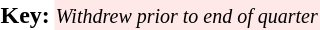<table>
<tr>
<td><strong>Key:</strong></td>
<td style="text-align:center; background:#ffe8e8;"><small><em>Withdrew prior to end of quarter</em></small></td>
</tr>
</table>
